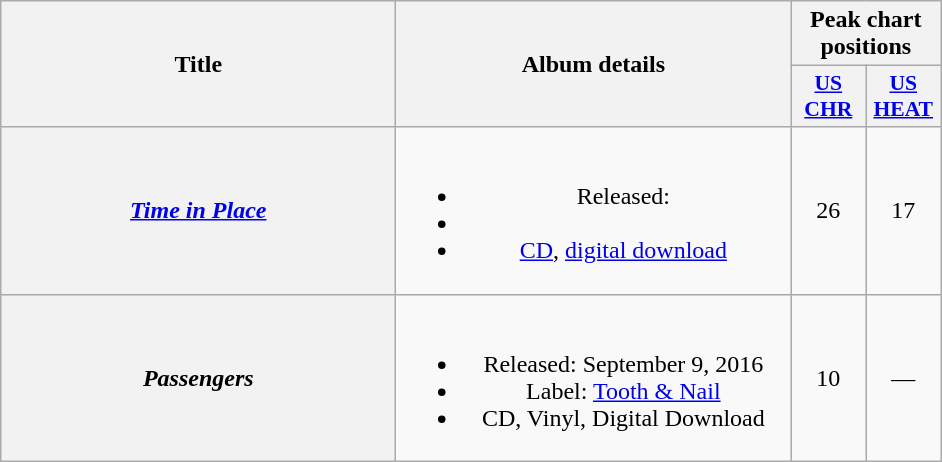<table class="wikitable plainrowheaders" style="text-align:center;">
<tr>
<th scope="col" rowspan="2" style="width:16em;">Title</th>
<th scope="col" rowspan="2" style="width:16em;">Album details</th>
<th scope="col" colspan="2">Peak chart positions</th>
</tr>
<tr>
<th style="width:3em; font-size:90%"><a href='#'>US<br>CHR</a></th>
<th style="width:3em; font-size:90%"><a href='#'>US<br>HEAT</a></th>
</tr>
<tr>
<th scope="row"><em><a href='#'>Time in Place</a></em></th>
<td><br><ul><li>Released: </li><li></li><li><a href='#'>CD</a>, <a href='#'>digital download</a></li></ul></td>
<td>26</td>
<td>17</td>
</tr>
<tr>
<th scope="row"><em>Passengers</em></th>
<td><br><ul><li>Released: September 9, 2016</li><li>Label: <a href='#'>Tooth & Nail</a></li><li>CD, Vinyl, Digital Download</li></ul></td>
<td>10</td>
<td>—</td>
</tr>
</table>
